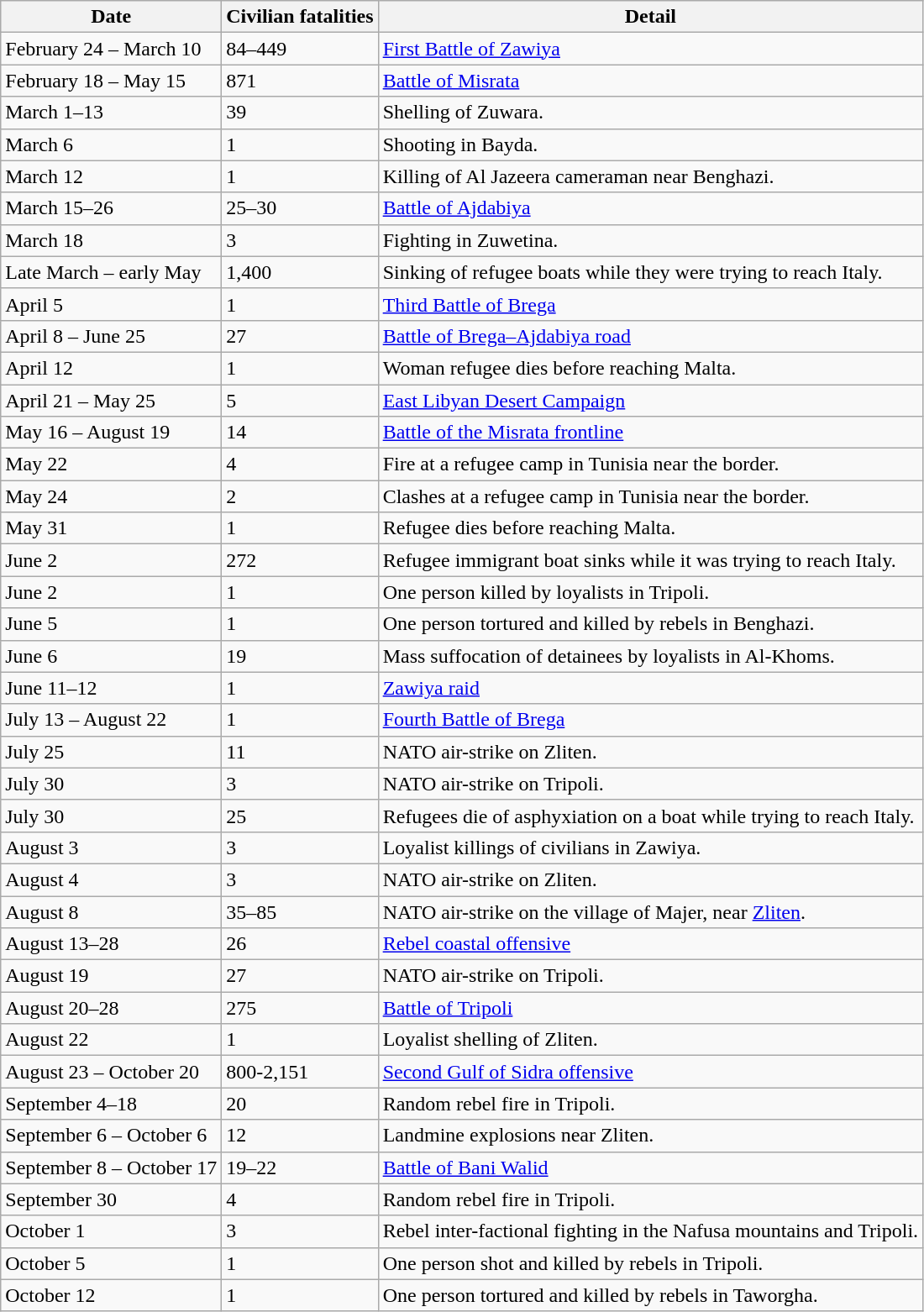<table class="wikitable sortable">
<tr>
<th>Date</th>
<th data-sort-type="number">Civilian fatalities</th>
<th>Detail</th>
</tr>
<tr>
<td>February 24 – March 10</td>
<td>84–449</td>
<td><a href='#'>First Battle of Zawiya</a></td>
</tr>
<tr>
<td>February 18 – May 15</td>
<td>871</td>
<td><a href='#'>Battle of Misrata</a></td>
</tr>
<tr>
<td>March 1–13</td>
<td>39</td>
<td>Shelling of Zuwara.</td>
</tr>
<tr>
<td>March 6</td>
<td>1</td>
<td>Shooting in Bayda.</td>
</tr>
<tr>
<td>March 12</td>
<td>1</td>
<td>Killing of Al Jazeera cameraman near Benghazi.</td>
</tr>
<tr>
<td>March 15–26</td>
<td>25–30</td>
<td><a href='#'>Battle of Ajdabiya</a></td>
</tr>
<tr>
<td>March 18</td>
<td>3</td>
<td>Fighting in Zuwetina.</td>
</tr>
<tr>
<td>Late March – early May</td>
<td>1,400</td>
<td>Sinking of refugee boats while they were trying to reach Italy.</td>
</tr>
<tr>
<td>April 5</td>
<td>1</td>
<td><a href='#'>Third Battle of Brega</a></td>
</tr>
<tr>
<td>April 8 – June 25</td>
<td>27</td>
<td><a href='#'>Battle of Brega–Ajdabiya road</a></td>
</tr>
<tr>
<td>April 12</td>
<td>1</td>
<td>Woman refugee dies before reaching Malta.</td>
</tr>
<tr>
<td>April 21 – May 25</td>
<td>5</td>
<td><a href='#'>East Libyan Desert Campaign</a></td>
</tr>
<tr>
<td>May 16 – August 19</td>
<td>14</td>
<td><a href='#'>Battle of the Misrata frontline</a></td>
</tr>
<tr>
<td>May 22</td>
<td>4</td>
<td>Fire at a refugee camp in Tunisia near the border.</td>
</tr>
<tr>
<td>May 24</td>
<td>2</td>
<td>Clashes at a refugee camp in Tunisia near the border.</td>
</tr>
<tr>
<td>May 31</td>
<td>1</td>
<td>Refugee dies before reaching Malta.</td>
</tr>
<tr>
<td>June 2</td>
<td>272</td>
<td>Refugee immigrant boat sinks while it was trying to reach Italy.</td>
</tr>
<tr>
<td>June 2</td>
<td>1</td>
<td>One person killed by loyalists in Tripoli.</td>
</tr>
<tr>
<td>June 5</td>
<td>1</td>
<td>One person tortured and killed by rebels in Benghazi.</td>
</tr>
<tr>
<td>June 6</td>
<td>19</td>
<td>Mass suffocation of detainees by loyalists in Al-Khoms.</td>
</tr>
<tr>
<td>June 11–12</td>
<td>1</td>
<td><a href='#'>Zawiya raid</a></td>
</tr>
<tr>
<td>July 13 – August 22</td>
<td>1</td>
<td><a href='#'>Fourth Battle of Brega</a></td>
</tr>
<tr>
<td>July 25</td>
<td>11</td>
<td>NATO air-strike on Zliten.</td>
</tr>
<tr>
<td>July 30</td>
<td>3</td>
<td>NATO air-strike on Tripoli.</td>
</tr>
<tr>
<td>July 30</td>
<td>25</td>
<td>Refugees die of asphyxiation on a boat while trying to reach Italy.</td>
</tr>
<tr>
<td>August 3</td>
<td>3</td>
<td>Loyalist killings of civilians in Zawiya.</td>
</tr>
<tr>
<td>August 4</td>
<td>3</td>
<td>NATO air-strike on Zliten.</td>
</tr>
<tr>
<td>August 8</td>
<td>35–85</td>
<td>NATO air-strike on the village of Majer, near <a href='#'>Zliten</a>.</td>
</tr>
<tr>
<td>August 13–28</td>
<td>26</td>
<td><a href='#'>Rebel coastal offensive</a></td>
</tr>
<tr>
<td>August 19</td>
<td>27</td>
<td>NATO air-strike on Tripoli.</td>
</tr>
<tr>
<td>August 20–28</td>
<td>275</td>
<td><a href='#'>Battle of Tripoli</a></td>
</tr>
<tr>
<td>August 22</td>
<td>1</td>
<td>Loyalist shelling of Zliten.</td>
</tr>
<tr>
<td>August 23 – October 20</td>
<td>800-2,151</td>
<td><a href='#'>Second Gulf of Sidra offensive</a></td>
</tr>
<tr>
<td>September 4–18</td>
<td>20</td>
<td>Random rebel fire in Tripoli.</td>
</tr>
<tr>
<td>September 6 – October 6</td>
<td>12</td>
<td>Landmine explosions near Zliten.</td>
</tr>
<tr>
<td>September 8 – October 17</td>
<td>19–22</td>
<td><a href='#'>Battle of Bani Walid</a></td>
</tr>
<tr>
<td>September 30</td>
<td>4</td>
<td>Random rebel fire in Tripoli.</td>
</tr>
<tr>
<td>October 1</td>
<td>3</td>
<td>Rebel inter-factional fighting in the Nafusa mountains and Tripoli.</td>
</tr>
<tr>
<td>October 5</td>
<td>1</td>
<td>One person shot and killed by rebels in Tripoli.</td>
</tr>
<tr>
<td>October 12</td>
<td>1</td>
<td>One person tortured and killed by rebels in Taworgha.</td>
</tr>
</table>
